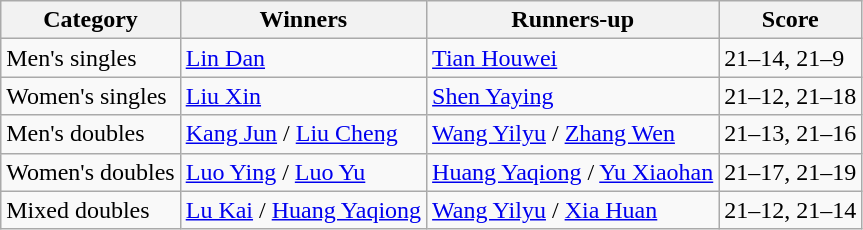<table class=wikitable style="white-space:nowrap;">
<tr>
<th>Category</th>
<th>Winners</th>
<th>Runners-up</th>
<th>Score</th>
</tr>
<tr>
<td>Men's singles</td>
<td> <a href='#'>Lin Dan</a></td>
<td> <a href='#'>Tian Houwei</a></td>
<td>21–14, 21–9</td>
</tr>
<tr>
<td>Women's singles</td>
<td> <a href='#'>Liu Xin</a></td>
<td> <a href='#'>Shen Yaying</a></td>
<td>21–12, 21–18</td>
</tr>
<tr>
<td>Men's doubles</td>
<td> <a href='#'>Kang Jun</a> / <a href='#'>Liu Cheng</a></td>
<td> <a href='#'>Wang Yilyu</a> / <a href='#'>Zhang Wen</a></td>
<td>21–13, 21–16</td>
</tr>
<tr>
<td>Women's doubles</td>
<td> <a href='#'>Luo Ying</a> / <a href='#'>Luo Yu</a></td>
<td> <a href='#'>Huang Yaqiong</a> / <a href='#'>Yu Xiaohan</a></td>
<td>21–17, 21–19</td>
</tr>
<tr>
<td>Mixed doubles</td>
<td> <a href='#'>Lu Kai</a> / <a href='#'>Huang Yaqiong</a></td>
<td> <a href='#'>Wang Yilyu</a> / <a href='#'>Xia Huan</a></td>
<td>21–12, 21–14</td>
</tr>
</table>
